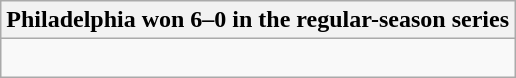<table class="wikitable collapsible collapsed">
<tr>
<th>Philadelphia won 6–0 in the regular-season series</th>
</tr>
<tr>
<td><br>




</td>
</tr>
</table>
